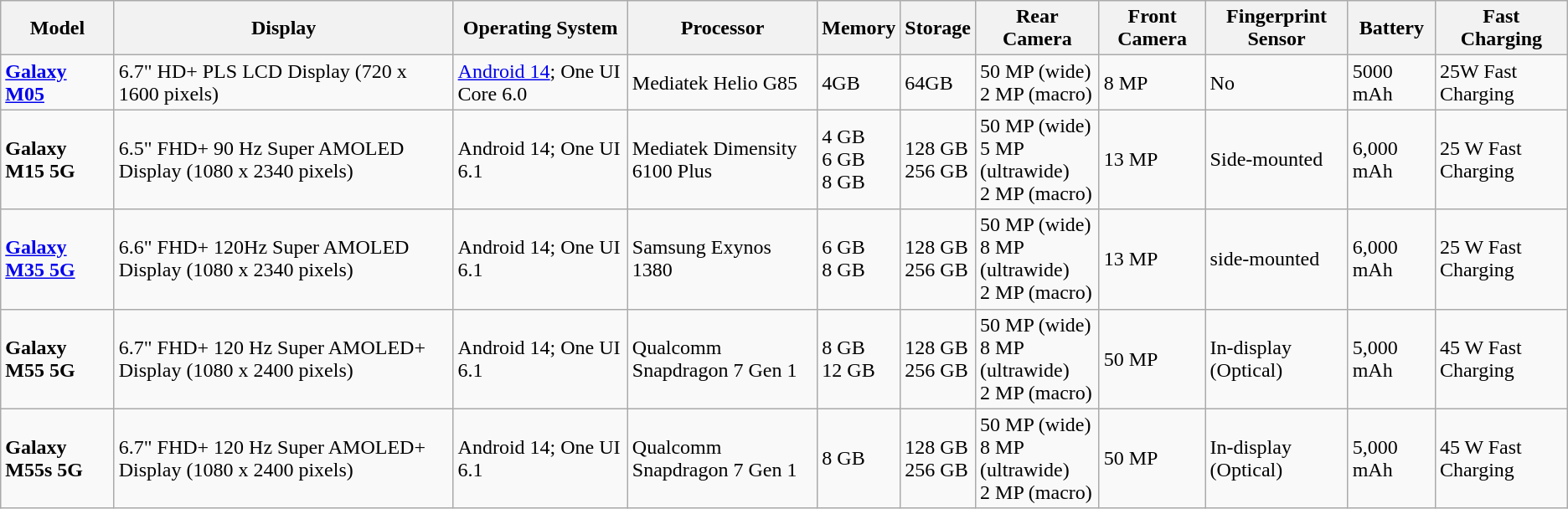<table class="wikitable">
<tr>
<th>Model</th>
<th>Display</th>
<th>Operating System</th>
<th>Processor</th>
<th>Memory</th>
<th>Storage</th>
<th>Rear Camera</th>
<th>Front Camera</th>
<th>Fingerprint Sensor</th>
<th>Battery</th>
<th>Fast Charging</th>
</tr>
<tr>
<td><strong><a href='#'>Galaxy M05</a></strong></td>
<td>6.7" HD+ PLS LCD Display (720 x 1600 pixels)</td>
<td><a href='#'>Android 14</a>; One UI Core 6.0</td>
<td>Mediatek Helio G85</td>
<td>4GB</td>
<td>64GB</td>
<td>50 MP (wide)<br>2 MP (macro)</td>
<td>8 MP</td>
<td>No</td>
<td>5000 mAh</td>
<td>25W Fast Charging</td>
</tr>
<tr>
<td><strong>Galaxy M15 5G</strong></td>
<td>6.5" FHD+ 90 Hz Super AMOLED Display (1080 x 2340 pixels)</td>
<td>Android 14; One UI 6.1</td>
<td>Mediatek Dimensity 6100 Plus</td>
<td>4 GB<br>6 GB<br>8 GB</td>
<td>128 GB<br>256 GB</td>
<td>50 MP (wide)<br>5 MP (ultrawide)<br>2 MP (macro)</td>
<td>13 MP</td>
<td>Side-mounted</td>
<td>6,000 mAh</td>
<td>25 W Fast Charging</td>
</tr>
<tr>
<td><strong><a href='#'>Galaxy M35 5G</a></strong></td>
<td>6.6" FHD+ 120Hz Super AMOLED Display (1080 x 2340 pixels)</td>
<td>Android 14; One UI 6.1</td>
<td>Samsung Exynos 1380</td>
<td>6 GB<br>8 GB</td>
<td>128 GB<br>256 GB</td>
<td>50 MP (wide)<br>8 MP (ultrawide)<br>2 MP (macro)</td>
<td>13 MP</td>
<td>side-mounted</td>
<td>6,000 mAh</td>
<td>25 W Fast Charging</td>
</tr>
<tr>
<td><strong>Galaxy M55 5G</strong></td>
<td>6.7" FHD+ 120 Hz Super AMOLED+ Display (1080 x 2400 pixels)</td>
<td>Android 14; One UI 6.1</td>
<td>Qualcomm Snapdragon 7 Gen 1</td>
<td>8 GB<br>12 GB</td>
<td>128 GB<br>256 GB</td>
<td>50 MP (wide)<br>8 MP (ultrawide)<br>2 MP (macro)</td>
<td>50 MP</td>
<td>In-display (Optical)</td>
<td>5,000 mAh</td>
<td>45 W Fast Charging</td>
</tr>
<tr>
<td><strong>Galaxy M55s 5G</strong></td>
<td>6.7" FHD+ 120 Hz Super AMOLED+ Display (1080 x 2400 pixels)</td>
<td>Android 14; One UI 6.1</td>
<td>Qualcomm Snapdragon 7 Gen 1</td>
<td>8 GB</td>
<td>128 GB<br>256 GB</td>
<td>50 MP (wide)<br>8 MP (ultrawide)<br>2 MP (macro)</td>
<td>50 MP</td>
<td>In-display (Optical)</td>
<td>5,000 mAh</td>
<td>45 W Fast Charging</td>
</tr>
</table>
